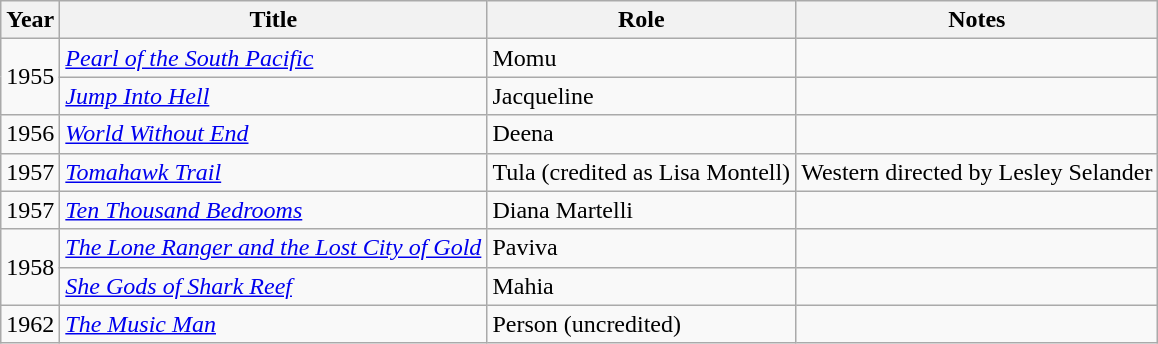<table class="wikitable">
<tr>
<th>Year</th>
<th>Title</th>
<th>Role</th>
<th>Notes</th>
</tr>
<tr>
<td rowspan="2">1955</td>
<td><em><a href='#'>Pearl of the South Pacific</a></em></td>
<td>Momu</td>
<td></td>
</tr>
<tr>
<td><em><a href='#'>Jump Into Hell</a></em></td>
<td>Jacqueline</td>
<td></td>
</tr>
<tr>
<td>1956</td>
<td><em><a href='#'>World Without End</a></em></td>
<td>Deena</td>
<td></td>
</tr>
<tr>
<td>1957</td>
<td><em><a href='#'>Tomahawk Trail</a></em></td>
<td>Tula (credited as Lisa Montell)</td>
<td>Western directed by Lesley Selander</td>
</tr>
<tr>
<td>1957</td>
<td><em><a href='#'>Ten Thousand Bedrooms</a></em></td>
<td>Diana Martelli</td>
<td></td>
</tr>
<tr>
<td rowspan="2">1958</td>
<td><em><a href='#'>The Lone Ranger and the Lost City of Gold</a></em></td>
<td>Paviva</td>
<td></td>
</tr>
<tr>
<td><em><a href='#'>She Gods of Shark Reef</a></em></td>
<td>Mahia</td>
<td></td>
</tr>
<tr>
<td>1962</td>
<td><em><a href='#'>The Music Man</a></em></td>
<td>Person (uncredited)</td>
<td></td>
</tr>
</table>
